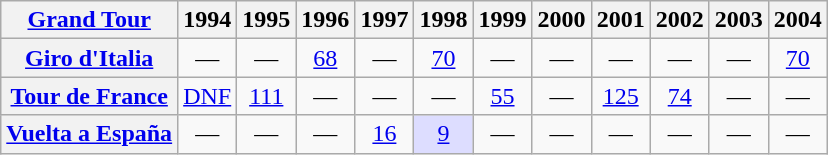<table class="wikitable plainrowheaders">
<tr>
<th scope="col"><a href='#'>Grand Tour</a></th>
<th scope="col">1994</th>
<th scope="col">1995</th>
<th scope="col">1996</th>
<th scope="col">1997</th>
<th scope="col">1998</th>
<th scope="col">1999</th>
<th scope="col">2000</th>
<th scope="col">2001</th>
<th scope="col">2002</th>
<th scope="col">2003</th>
<th scope="col">2004</th>
</tr>
<tr style="text-align:center;">
<th scope="row"> <a href='#'>Giro d'Italia</a></th>
<td>—</td>
<td>—</td>
<td><a href='#'>68</a></td>
<td>—</td>
<td><a href='#'>70</a></td>
<td>—</td>
<td>—</td>
<td>—</td>
<td>—</td>
<td>—</td>
<td><a href='#'>70</a></td>
</tr>
<tr style="text-align:center;">
<th scope="row"> <a href='#'>Tour de France</a></th>
<td><a href='#'>DNF</a></td>
<td><a href='#'>111</a></td>
<td>—</td>
<td>—</td>
<td>—</td>
<td><a href='#'>55</a></td>
<td>—</td>
<td><a href='#'>125</a></td>
<td><a href='#'>74</a></td>
<td>—</td>
<td>—</td>
</tr>
<tr style="text-align:center;">
<th scope="row"> <a href='#'>Vuelta a España</a></th>
<td>—</td>
<td>—</td>
<td>—</td>
<td><a href='#'>16</a></td>
<td style="background:#ddddff;"><a href='#'>9</a></td>
<td>—</td>
<td>—</td>
<td>—</td>
<td>—</td>
<td>—</td>
<td>—</td>
</tr>
</table>
